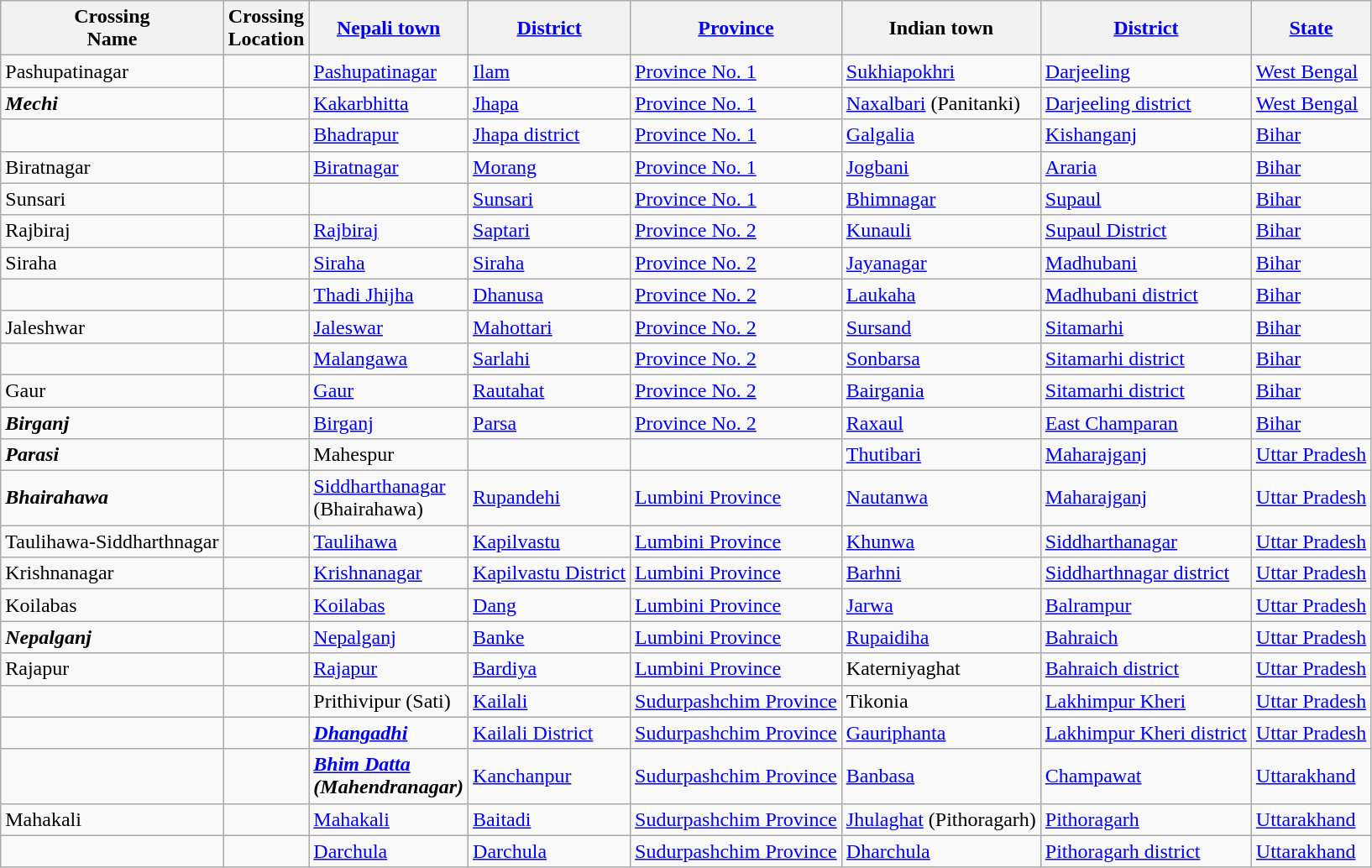<table class="wikitable">
<tr>
<th>Crossing<br>Name</th>
<th>Crossing<br>Location</th>
<th><a href='#'>Nepali town</a></th>
<th><a href='#'>District</a></th>
<th><a href='#'>Province</a></th>
<th>Indian town</th>
<th><a href='#'>District</a></th>
<th><a href='#'>State</a></th>
</tr>
<tr>
<td>Pashupatinagar</td>
<td></td>
<td><a href='#'>Pashupatinagar</a></td>
<td><a href='#'>Ilam</a></td>
<td><a href='#'>Province No. 1</a></td>
<td><a href='#'>Sukhiapokhri</a></td>
<td><a href='#'>Darjeeling</a></td>
<td><a href='#'>West Bengal</a></td>
</tr>
<tr>
<td><strong><em>Mechi</em></strong></td>
<td></td>
<td><a href='#'>Kakarbhitta</a></td>
<td><a href='#'>Jhapa</a></td>
<td><a href='#'>Province No. 1</a></td>
<td><a href='#'>Naxalbari</a> (Panitanki)</td>
<td><a href='#'>Darjeeling district</a></td>
<td><a href='#'>West Bengal</a></td>
</tr>
<tr>
<td></td>
<td></td>
<td><a href='#'>Bhadrapur</a></td>
<td><a href='#'>Jhapa district</a></td>
<td><a href='#'>Province No. 1</a></td>
<td><a href='#'>Galgalia</a></td>
<td><a href='#'>Kishanganj</a></td>
<td><a href='#'>Bihar</a></td>
</tr>
<tr>
<td>Biratnagar</td>
<td></td>
<td><a href='#'>Biratnagar</a></td>
<td><a href='#'>Morang</a></td>
<td><a href='#'>Province No. 1</a></td>
<td><a href='#'>Jogbani</a></td>
<td><a href='#'>Araria</a></td>
<td><a href='#'>Bihar</a></td>
</tr>
<tr>
<td>Sunsari</td>
<td></td>
<td></td>
<td><a href='#'>Sunsari</a></td>
<td><a href='#'>Province No. 1</a></td>
<td><a href='#'>Bhimnagar</a></td>
<td><a href='#'>Supaul</a></td>
<td><a href='#'>Bihar</a></td>
</tr>
<tr>
<td>Rajbiraj</td>
<td></td>
<td><a href='#'>Rajbiraj</a></td>
<td><a href='#'>Saptari</a></td>
<td><a href='#'>Province No. 2</a></td>
<td><a href='#'>Kunauli</a></td>
<td><a href='#'>Supaul District</a></td>
<td><a href='#'>Bihar</a></td>
</tr>
<tr>
<td>Siraha</td>
<td></td>
<td><a href='#'>Siraha</a></td>
<td><a href='#'>Siraha</a></td>
<td><a href='#'>Province No. 2</a></td>
<td><a href='#'>Jayanagar</a></td>
<td><a href='#'>Madhubani</a></td>
<td><a href='#'>Bihar</a></td>
</tr>
<tr>
<td></td>
<td></td>
<td><a href='#'>Thadi Jhijha</a></td>
<td><a href='#'>Dhanusa</a></td>
<td><a href='#'>Province No. 2</a></td>
<td><a href='#'>Laukaha</a></td>
<td><a href='#'>Madhubani district</a></td>
<td><a href='#'>Bihar</a></td>
</tr>
<tr>
<td>Jaleshwar</td>
<td></td>
<td><a href='#'>Jaleswar</a></td>
<td><a href='#'>Mahottari</a></td>
<td><a href='#'>Province No. 2</a></td>
<td><a href='#'>Sursand</a></td>
<td><a href='#'>Sitamarhi</a></td>
<td><a href='#'>Bihar</a></td>
</tr>
<tr>
<td></td>
<td></td>
<td><a href='#'>Malangawa</a></td>
<td><a href='#'>Sarlahi</a></td>
<td><a href='#'>Province No. 2</a></td>
<td><a href='#'>Sonbarsa</a></td>
<td><a href='#'>Sitamarhi district</a></td>
<td><a href='#'>Bihar</a></td>
</tr>
<tr>
<td>Gaur</td>
<td></td>
<td><a href='#'>Gaur</a></td>
<td><a href='#'>Rautahat</a></td>
<td><a href='#'>Province No. 2</a></td>
<td><a href='#'>Bairgania</a></td>
<td><a href='#'>Sitamarhi district</a></td>
<td><a href='#'>Bihar</a></td>
</tr>
<tr>
<td><strong><em>Birganj</em></strong></td>
<td></td>
<td><a href='#'>Birganj</a></td>
<td><a href='#'>Parsa</a></td>
<td><a href='#'>Province No. 2</a></td>
<td><a href='#'>Raxaul</a></td>
<td><a href='#'>East Champaran</a></td>
<td><a href='#'>Bihar</a></td>
</tr>
<tr>
<td><strong><em>Parasi</em></strong></td>
<td></td>
<td>Mahespur</td>
<td></td>
<td></td>
<td><a href='#'>Thutibari</a></td>
<td><a href='#'>Maharajganj</a></td>
<td><a href='#'>Uttar Pradesh</a></td>
</tr>
<tr>
<td><strong><em>Bhairahawa</em></strong></td>
<td></td>
<td><a href='#'>Siddharthanagar</a><br>(Bhairahawa)</td>
<td><a href='#'>Rupandehi</a></td>
<td><a href='#'>Lumbini Province</a></td>
<td><a href='#'>Nautanwa</a></td>
<td><a href='#'>Maharajganj</a></td>
<td><a href='#'>Uttar Pradesh</a></td>
</tr>
<tr>
<td>Taulihawa-Siddharthnagar</td>
<td></td>
<td><a href='#'>Taulihawa</a></td>
<td><a href='#'>Kapilvastu</a></td>
<td><a href='#'>Lumbini Province</a></td>
<td><a href='#'>Khunwa</a></td>
<td><a href='#'>Siddharthanagar</a></td>
<td><a href='#'>Uttar Pradesh</a></td>
</tr>
<tr>
<td>Krishnanagar</td>
<td></td>
<td><a href='#'>Krishnanagar</a></td>
<td><a href='#'>Kapilvastu District</a></td>
<td><a href='#'>Lumbini Province</a></td>
<td><a href='#'>Barhni</a></td>
<td><a href='#'>Siddharthnagar district</a></td>
<td><a href='#'>Uttar Pradesh</a></td>
</tr>
<tr>
<td>Koilabas</td>
<td></td>
<td><a href='#'>Koilabas</a></td>
<td><a href='#'>Dang</a></td>
<td><a href='#'>Lumbini Province</a></td>
<td><a href='#'>Jarwa</a></td>
<td><a href='#'>Balrampur</a></td>
<td><a href='#'>Uttar Pradesh</a></td>
</tr>
<tr>
<td><strong><em>Nepalganj</em></strong></td>
<td></td>
<td><a href='#'>Nepalganj</a></td>
<td><a href='#'>Banke</a></td>
<td><a href='#'>Lumbini Province</a></td>
<td><a href='#'>Rupaidiha</a></td>
<td><a href='#'>Bahraich</a></td>
<td><a href='#'>Uttar Pradesh</a></td>
</tr>
<tr>
<td>Rajapur</td>
<td></td>
<td><a href='#'>Rajapur</a></td>
<td><a href='#'>Bardiya</a></td>
<td><a href='#'>Lumbini Province</a></td>
<td>Katerniyaghat</td>
<td><a href='#'>Bahraich district</a></td>
<td><a href='#'>Uttar Pradesh</a></td>
</tr>
<tr>
<td></td>
<td></td>
<td>Prithivipur (Sati)</td>
<td><a href='#'>Kailali</a></td>
<td><a href='#'>Sudurpashchim Province</a></td>
<td>Tikonia</td>
<td><a href='#'>Lakhimpur Kheri</a></td>
<td><a href='#'>Uttar Pradesh</a></td>
</tr>
<tr>
<td></td>
<td></td>
<td><strong><em><a href='#'>Dhangadhi</a></em></strong></td>
<td><a href='#'>Kailali District</a></td>
<td><a href='#'>Sudurpashchim Province</a></td>
<td><a href='#'>Gauriphanta</a></td>
<td><a href='#'>Lakhimpur Kheri district</a></td>
<td><a href='#'>Uttar Pradesh</a></td>
</tr>
<tr>
<td></td>
<td></td>
<td><strong><em><a href='#'>Bhim Datta</a><br>(Mahendranagar)</em></strong></td>
<td><a href='#'>Kanchanpur</a></td>
<td><a href='#'>Sudurpashchim Province</a></td>
<td><a href='#'>Banbasa</a></td>
<td><a href='#'>Champawat</a></td>
<td><a href='#'>Uttarakhand</a></td>
</tr>
<tr>
<td>Mahakali</td>
<td></td>
<td><a href='#'>Mahakali</a></td>
<td><a href='#'>Baitadi</a></td>
<td><a href='#'>Sudurpashchim Province</a></td>
<td><a href='#'>Jhulaghat</a> (Pithoragarh)</td>
<td><a href='#'>Pithoragarh</a></td>
<td><a href='#'>Uttarakhand</a></td>
</tr>
<tr>
<td></td>
<td></td>
<td><a href='#'>Darchula</a></td>
<td><a href='#'>Darchula</a></td>
<td><a href='#'>Sudurpashchim Province</a></td>
<td><a href='#'>Dharchula</a></td>
<td><a href='#'>Pithoragarh district</a></td>
<td><a href='#'>Uttarakhand</a></td>
</tr>
</table>
